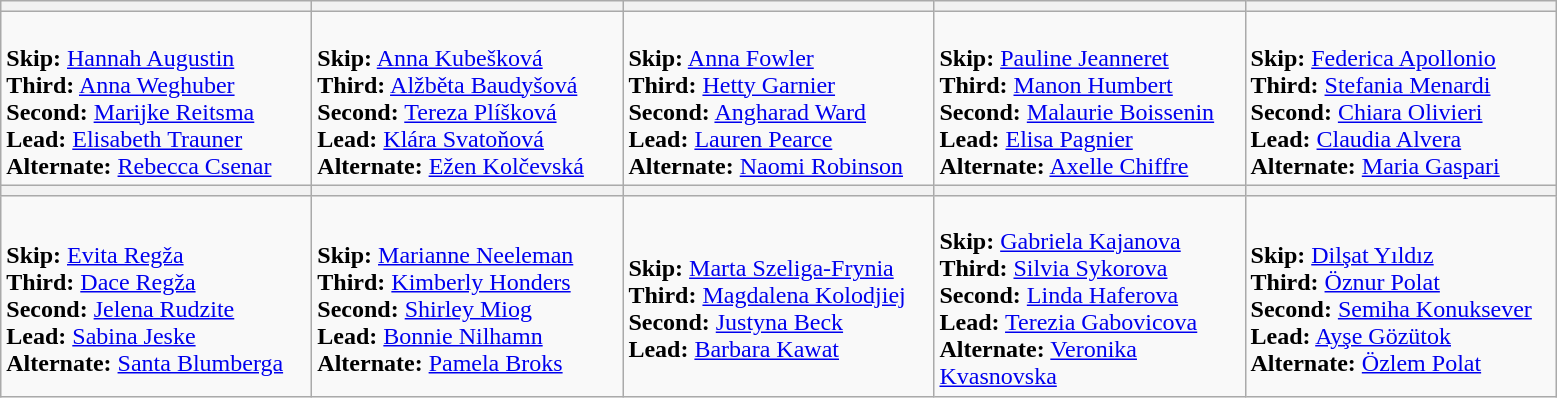<table class="wikitable">
<tr>
<th width=200></th>
<th width=200></th>
<th width=200></th>
<th width=200></th>
<th width=200></th>
</tr>
<tr>
<td><br><strong>Skip:</strong> <a href='#'>Hannah Augustin</a><br>
<strong>Third:</strong> <a href='#'>Anna Weghuber</a><br>
<strong>Second:</strong> <a href='#'>Marijke Reitsma</a><br>
<strong>Lead:</strong> <a href='#'>Elisabeth Trauner</a><br>
<strong>Alternate:</strong> <a href='#'>Rebecca Csenar</a></td>
<td><br><strong>Skip:</strong> <a href='#'>Anna Kubešková</a><br>
<strong>Third:</strong> <a href='#'>Alžběta Baudyšová</a><br>
<strong>Second:</strong> <a href='#'>Tereza Plíšková</a><br>
<strong>Lead:</strong> <a href='#'>Klára Svatoňová</a><br>
<strong>Alternate:</strong> <a href='#'>Ežen Kolčevská</a></td>
<td><br><strong>Skip:</strong> <a href='#'>Anna Fowler</a><br>
<strong>Third:</strong> <a href='#'>Hetty Garnier</a><br>
<strong>Second:</strong> <a href='#'>Angharad Ward</a><br>
<strong>Lead:</strong> <a href='#'>Lauren Pearce</a><br>
<strong>Alternate:</strong> <a href='#'>Naomi Robinson</a></td>
<td><br><strong>Skip:</strong> <a href='#'>Pauline Jeanneret</a><br>
<strong>Third:</strong> <a href='#'>Manon Humbert</a><br>
<strong>Second:</strong> <a href='#'>Malaurie Boissenin</a><br>
<strong>Lead:</strong> <a href='#'>Elisa Pagnier</a><br>
<strong>Alternate:</strong> <a href='#'>Axelle Chiffre</a></td>
<td><br><strong>Skip:</strong> <a href='#'>Federica Apollonio</a><br>
<strong>Third:</strong> <a href='#'>Stefania Menardi</a><br>
<strong>Second:</strong> <a href='#'>Chiara Olivieri</a><br>
<strong>Lead:</strong> <a href='#'>Claudia Alvera</a><br>
<strong>Alternate:</strong> <a href='#'>Maria Gaspari</a></td>
</tr>
<tr>
<th width=200></th>
<th width=200></th>
<th width=200></th>
<th width=200></th>
<th width=200></th>
</tr>
<tr>
<td><br><strong>Skip:</strong> <a href='#'>Evita Regža</a><br>
<strong>Third:</strong> <a href='#'>Dace Regža</a><br>
<strong>Second:</strong> <a href='#'>Jelena Rudzite</a><br>
<strong>Lead:</strong> <a href='#'>Sabina Jeske</a><br>
<strong>Alternate:</strong> <a href='#'>Santa Blumberga</a></td>
<td><br><strong>Skip:</strong> <a href='#'>Marianne Neeleman</a><br>
<strong>Third:</strong> <a href='#'>Kimberly Honders</a><br>
<strong>Second:</strong> <a href='#'>Shirley Miog</a><br>
<strong>Lead:</strong> <a href='#'>Bonnie Nilhamn</a><br>
<strong>Alternate:</strong> <a href='#'>Pamela Broks</a></td>
<td><br><strong>Skip:</strong> <a href='#'>Marta Szeliga-Frynia</a><br>
<strong>Third:</strong> <a href='#'>Magdalena Kolodjiej</a><br>
<strong>Second:</strong> <a href='#'>Justyna Beck</a><br>
<strong>Lead:</strong> <a href='#'>Barbara Kawat</a></td>
<td><br><strong>Skip:</strong> <a href='#'>Gabriela Kajanova</a><br>
<strong>Third:</strong> <a href='#'>Silvia Sykorova</a><br>
<strong>Second:</strong> <a href='#'>Linda Haferova</a><br>
<strong>Lead:</strong> <a href='#'>Terezia Gabovicova</a><br>
<strong>Alternate:</strong> <a href='#'>Veronika Kvasnovska</a></td>
<td><br><strong>Skip:</strong> <a href='#'>Dilşat Yıldız</a><br>
<strong>Third:</strong> <a href='#'>Öznur Polat</a><br>
<strong>Second:</strong> <a href='#'>Semiha Konuksever</a><br>
<strong>Lead:</strong> <a href='#'>Ayşe Gözütok</a><br>
<strong>Alternate:</strong> <a href='#'>Özlem Polat</a></td>
</tr>
</table>
